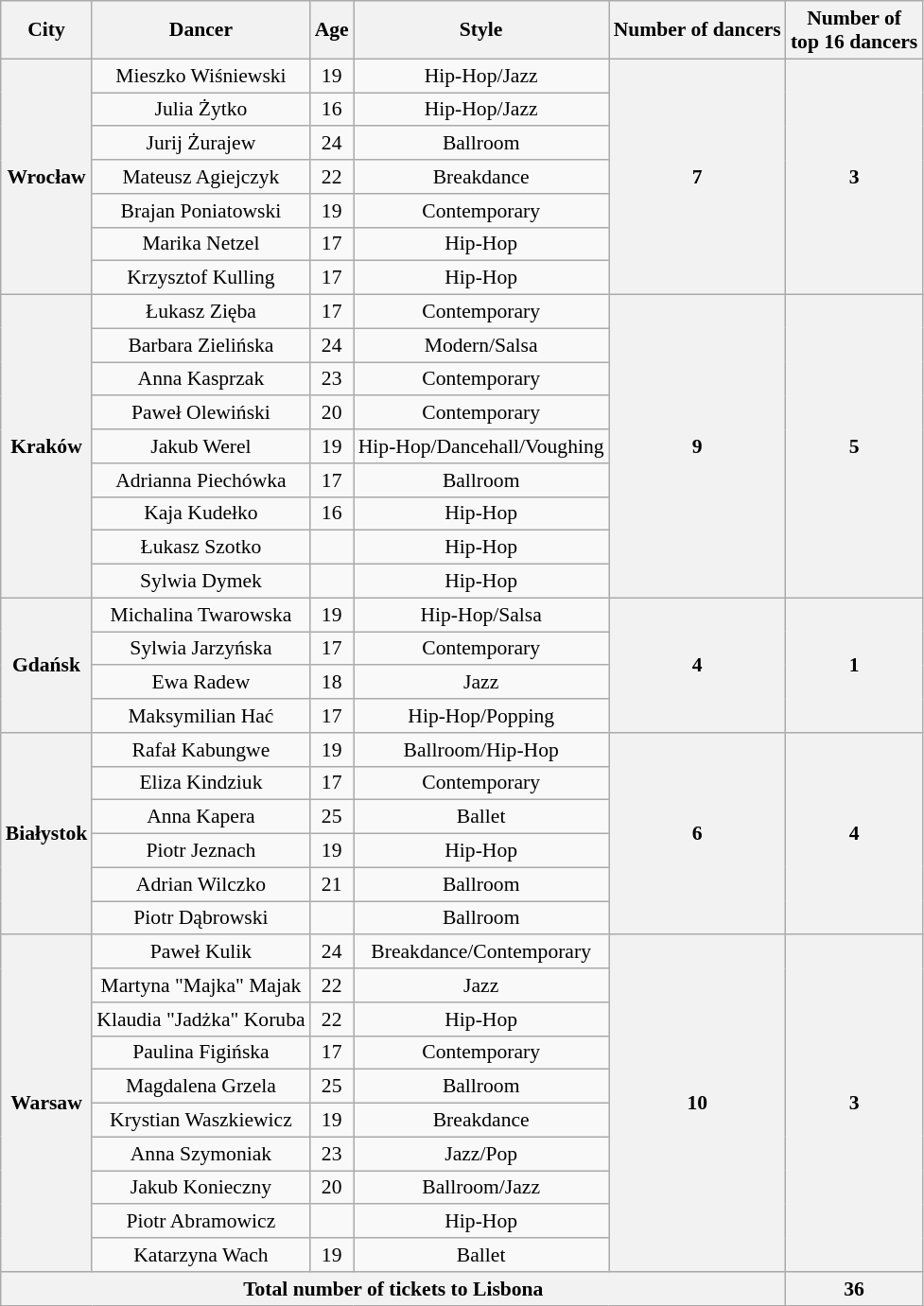<table class="wikitable" style="font-size:90%; text-align:center">
<tr>
<th>City</th>
<th>Dancer</th>
<th>Age</th>
<th>Style</th>
<th>Number of dancers</th>
<th>Number of<br>top 16 dancers</th>
</tr>
<tr>
<th rowspan="7">Wrocław</th>
<td>Mieszko Wiśniewski</td>
<td>19</td>
<td>Hip-Hop/Jazz</td>
<th rowspan="7">7</th>
<th rowspan="7">3</th>
</tr>
<tr>
<td>Julia Żytko</td>
<td>16</td>
<td>Hip-Hop/Jazz</td>
</tr>
<tr>
<td>Jurij Żurajew</td>
<td>24</td>
<td>Ballroom</td>
</tr>
<tr>
<td>Mateusz Agiejczyk</td>
<td>22</td>
<td>Breakdance</td>
</tr>
<tr>
<td>Brajan Poniatowski</td>
<td>19</td>
<td>Contemporary</td>
</tr>
<tr>
<td>Marika Netzel</td>
<td>17</td>
<td>Hip-Hop</td>
</tr>
<tr>
<td>Krzysztof Kulling</td>
<td>17</td>
<td>Hip-Hop</td>
</tr>
<tr>
<th rowspan="9">Kraków</th>
<td>Łukasz Zięba</td>
<td>17</td>
<td>Contemporary</td>
<th rowspan="9">9</th>
<th rowspan="9">5</th>
</tr>
<tr>
<td>Barbara Zielińska</td>
<td>24</td>
<td>Modern/Salsa</td>
</tr>
<tr>
<td>Anna Kasprzak</td>
<td>23</td>
<td>Contemporary</td>
</tr>
<tr>
<td>Paweł Olewiński</td>
<td>20</td>
<td>Contemporary</td>
</tr>
<tr>
<td>Jakub Werel</td>
<td>19</td>
<td>Hip-Hop/Dancehall/Voughing</td>
</tr>
<tr>
<td>Adrianna Piechówka</td>
<td>17</td>
<td>Ballroom</td>
</tr>
<tr>
<td>Kaja Kudełko</td>
<td>16</td>
<td>Hip-Hop</td>
</tr>
<tr>
<td>Łukasz Szotko</td>
<td></td>
<td>Hip-Hop</td>
</tr>
<tr>
<td>Sylwia Dymek</td>
<td></td>
<td>Hip-Hop</td>
</tr>
<tr>
<th rowspan="4">Gdańsk</th>
<td>Michalina Twarowska</td>
<td>19</td>
<td>Hip-Hop/Salsa</td>
<th rowspan="4">4</th>
<th rowspan="4">1</th>
</tr>
<tr>
<td>Sylwia Jarzyńska</td>
<td>17</td>
<td>Contemporary</td>
</tr>
<tr>
<td>Ewa Radew</td>
<td>18</td>
<td>Jazz</td>
</tr>
<tr>
<td>Maksymilian Hać</td>
<td>17</td>
<td>Hip-Hop/Popping</td>
</tr>
<tr>
<th rowspan="6">Białystok</th>
<td>Rafał Kabungwe</td>
<td>19</td>
<td>Ballroom/Hip-Hop</td>
<th rowspan="6">6</th>
<th rowspan="6">4</th>
</tr>
<tr>
<td>Eliza Kindziuk</td>
<td>17</td>
<td>Contemporary</td>
</tr>
<tr>
<td>Anna Kapera</td>
<td>25</td>
<td>Ballet</td>
</tr>
<tr>
<td>Piotr Jeznach</td>
<td>19</td>
<td>Hip-Hop</td>
</tr>
<tr>
<td>Adrian Wilczko</td>
<td>21</td>
<td>Ballroom</td>
</tr>
<tr>
<td>Piotr Dąbrowski</td>
<td></td>
<td>Ballroom</td>
</tr>
<tr>
<th rowspan="10">Warsaw</th>
<td>Paweł Kulik</td>
<td>24</td>
<td>Breakdance/Contemporary</td>
<th rowspan="10">10</th>
<th rowspan="10">3</th>
</tr>
<tr>
<td>Martyna "Majka" Majak</td>
<td>22</td>
<td>Jazz</td>
</tr>
<tr>
<td>Klaudia "Jadżka" Koruba</td>
<td>22</td>
<td>Hip-Hop</td>
</tr>
<tr>
<td>Paulina Figińska</td>
<td>17</td>
<td>Contemporary</td>
</tr>
<tr>
<td>Magdalena Grzela</td>
<td>25</td>
<td>Ballroom</td>
</tr>
<tr>
<td>Krystian Waszkiewicz</td>
<td>19</td>
<td>Breakdance</td>
</tr>
<tr>
<td>Anna Szymoniak</td>
<td>23</td>
<td>Jazz/Pop</td>
</tr>
<tr>
<td>Jakub Konieczny</td>
<td>20</td>
<td>Ballroom/Jazz</td>
</tr>
<tr>
<td>Piotr Abramowicz</td>
<td></td>
<td>Hip-Hop</td>
</tr>
<tr>
<td>Katarzyna Wach</td>
<td>19</td>
<td>Ballet</td>
</tr>
<tr>
<th colspan="5">Total number of tickets to Lisbona</th>
<th>36</th>
</tr>
</table>
